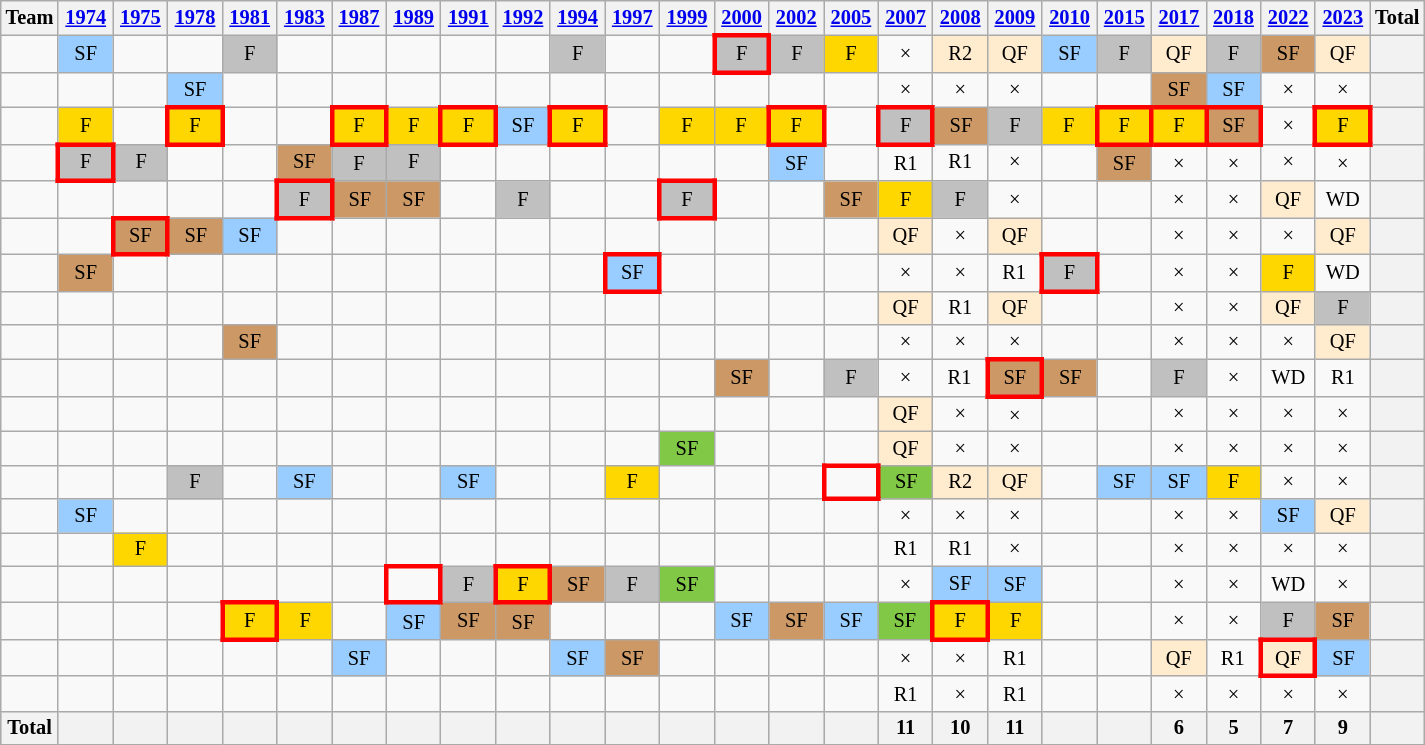<table class="wikitable" style="text-align:center; font-size:85%;">
<tr>
<th>Team</th>
<th width=30px><a href='#'>1974</a><br></th>
<th width=30px><a href='#'>1975</a><br></th>
<th width=30px><a href='#'>1978</a><br></th>
<th width=30px><a href='#'>1981</a><br></th>
<th width=30px><a href='#'>1983</a><br></th>
<th width=30px><a href='#'>1987</a><br></th>
<th width=30px><a href='#'>1989</a><br></th>
<th width=30px><a href='#'>1991</a><br></th>
<th width=30px><a href='#'>1992</a><br></th>
<th width=30px><a href='#'>1994</a><br></th>
<th width=30px><a href='#'>1997</a><br></th>
<th width=30px><a href='#'>1999</a><br></th>
<th width=30px><a href='#'>2000</a><br></th>
<th width=30px><a href='#'>2002</a><br></th>
<th width=30px><a href='#'>2005</a><br></th>
<th width=30px><a href='#'>2007</a><br></th>
<th width=30px><a href='#'>2008</a><br></th>
<th width=30px><a href='#'>2009</a><br></th>
<th width=30px><a href='#'>2010</a><br></th>
<th width=30px><a href='#'>2015</a><br></th>
<th width=30px><a href='#'>2017</a><br></th>
<th width=30px><a href='#'>2018</a><br></th>
<th width=30px><a href='#'>2022</a><br></th>
<th width=30px><a href='#'>2023</a><br></th>
<th>Total</th>
</tr>
<tr>
<td align=left></td>
<td bgcolor=#9acdff>SF<br></td>
<td></td>
<td></td>
<td bgcolor=silver>F<br></td>
<td></td>
<td></td>
<td></td>
<td></td>
<td></td>
<td bgcolor=silver>F<br></td>
<td></td>
<td></td>
<td style="border: 3px solid red" bgcolor=silver>F<br></td>
<td bgcolor=silver>F<br></td>
<td bgcolor=gold>F<br></td>
<td>×</td>
<td bgcolor=#ffebcd>R2<br></td>
<td bgcolor=#ffebcd>QF<br></td>
<td bgcolor=#9acdff>SF<br></td>
<td bgcolor=silver>F<br></td>
<td bgcolor=#ffebcd>QF<br></td>
<td bgcolor=silver>F<br></td>
<td bgcolor=#cc9966>SF<br></td>
<td bgcolor=#ffebcd>QF<br></td>
<th></th>
</tr>
<tr>
<td align=left></td>
<td></td>
<td></td>
<td bgcolor=#9acdff>SF<br></td>
<td></td>
<td></td>
<td></td>
<td></td>
<td></td>
<td></td>
<td></td>
<td></td>
<td></td>
<td></td>
<td></td>
<td></td>
<td>×</td>
<td>×</td>
<td>×</td>
<td></td>
<td></td>
<td bgcolor=#cc9966>SF<br></td>
<td bgcolor=#9acdff>SF<br></td>
<td>×</td>
<td>×</td>
<th></th>
</tr>
<tr>
<td align=left></td>
<td bgcolor=gold>F<br></td>
<td></td>
<td style="border: 3px solid red" bgcolor=gold>F<br></td>
<td></td>
<td></td>
<td style="border: 3px solid red" bgcolor=gold>F<br></td>
<td bgcolor=gold>F<br></td>
<td style="border: 3px solid red" bgcolor=gold>F<br></td>
<td bgcolor=#9acdff>SF<br></td>
<td style="border: 3px solid red" bgcolor=gold>F<br></td>
<td></td>
<td bgcolor=gold>F<br></td>
<td bgcolor=gold>F<br></td>
<td style="border: 3px solid red" bgcolor=gold>F<br></td>
<td></td>
<td style="border: 3px solid red" bgcolor=silver>F<br></td>
<td bgcolor=#cc9966>SF<br></td>
<td bgcolor=silver>F<br></td>
<td bgcolor=gold>F<br></td>
<td style="border: 3px solid red" bgcolor=gold>F<br></td>
<td style="border: 3px solid red" bgcolor=gold>F<br></td>
<td style="border: 3px solid red" bgcolor=#cc9966>SF<br></td>
<td>×</td>
<td style="border: 3px solid red" bgcolor=gold>F<br></td>
<th></th>
</tr>
<tr>
<td align=left></td>
<td style="border: 3px solid red" bgcolor=silver>F<br></td>
<td bgcolor=silver>F<br></td>
<td></td>
<td></td>
<td bgcolor=#cc9966>SF<br></td>
<td bgcolor=silver>F<br></td>
<td bgcolor=silver>F<br></td>
<td></td>
<td></td>
<td></td>
<td></td>
<td></td>
<td></td>
<td bgcolor=#9acdff>SF<br></td>
<td></td>
<td>R1<br></td>
<td>R1<br></td>
<td>×</td>
<td></td>
<td bgcolor=#cc9966>SF<br></td>
<td>×</td>
<td>×</td>
<td>×</td>
<td>×</td>
<th></th>
</tr>
<tr>
<td align=left></td>
<td></td>
<td></td>
<td></td>
<td></td>
<td style="border: 3px solid red" bgcolor=silver>F<br></td>
<td bgcolor=#cc9966>SF<br></td>
<td bgcolor=#cc9966>SF<br></td>
<td></td>
<td bgcolor=silver>F<br></td>
<td></td>
<td></td>
<td style="border: 3px solid red" bgcolor=silver>F<br></td>
<td></td>
<td></td>
<td bgcolor=#cc9966>SF<br></td>
<td bgcolor=gold>F<br></td>
<td bgcolor=silver>F<br></td>
<td>×</td>
<td></td>
<td></td>
<td>×</td>
<td>×</td>
<td bgcolor=#ffebcd>QF<br></td>
<td>WD</td>
<th></th>
</tr>
<tr>
<td align=left></td>
<td></td>
<td style="border: 3px solid red" bgcolor=#cc9966>SF<br></td>
<td bgcolor=#cc9966>SF<br></td>
<td bgcolor=#9acdff>SF<br></td>
<td></td>
<td></td>
<td></td>
<td></td>
<td></td>
<td></td>
<td></td>
<td></td>
<td></td>
<td></td>
<td></td>
<td bgcolor=#ffebcd>QF<br></td>
<td>×</td>
<td bgcolor=#ffebcd>QF<br></td>
<td></td>
<td></td>
<td>×</td>
<td>×</td>
<td>×</td>
<td bgcolor=#ffebcd>QF<br></td>
<th></th>
</tr>
<tr>
<td align=left></td>
<td bgcolor=#cc9966>SF<br></td>
<td></td>
<td></td>
<td></td>
<td></td>
<td></td>
<td></td>
<td></td>
<td></td>
<td></td>
<td style="border: 3px solid red" bgcolor=#9acdff>SF<br></td>
<td></td>
<td></td>
<td></td>
<td></td>
<td>×</td>
<td>×</td>
<td>R1<br></td>
<td style="border: 3px solid red" bgcolor=silver>F<br></td>
<td></td>
<td>×</td>
<td>×</td>
<td bgcolor=gold>F<br></td>
<td>WD</td>
<th></th>
</tr>
<tr>
<td align=left></td>
<td></td>
<td></td>
<td></td>
<td></td>
<td></td>
<td></td>
<td></td>
<td></td>
<td></td>
<td></td>
<td></td>
<td></td>
<td></td>
<td></td>
<td></td>
<td bgcolor=#ffebcd>QF<br></td>
<td>R1<br></td>
<td bgcolor=#ffebcd>QF<br></td>
<td></td>
<td></td>
<td>×</td>
<td>×</td>
<td bgcolor=#ffebcd>QF<br></td>
<td bgcolor=silver>F<br></td>
<th></th>
</tr>
<tr>
<td align=left></td>
<td></td>
<td></td>
<td></td>
<td bgcolor=#cc9966>SF<br></td>
<td></td>
<td></td>
<td></td>
<td></td>
<td></td>
<td></td>
<td></td>
<td></td>
<td></td>
<td></td>
<td></td>
<td>×</td>
<td>×</td>
<td>×</td>
<td></td>
<td></td>
<td>×</td>
<td>×</td>
<td>×</td>
<td bgcolor=#ffebcd>QF<br></td>
<th></th>
</tr>
<tr>
<td align=left></td>
<td></td>
<td></td>
<td></td>
<td></td>
<td></td>
<td></td>
<td></td>
<td></td>
<td></td>
<td></td>
<td></td>
<td></td>
<td bgcolor=#cc9966>SF<br></td>
<td></td>
<td bgcolor=silver>F<br></td>
<td>×</td>
<td>R1<br></td>
<td style="border: 3px solid red" bgcolor=#cc9966>SF<br></td>
<td bgcolor=#cc9966>SF<br></td>
<td></td>
<td bgcolor=silver>F<br></td>
<td>×</td>
<td>WD</td>
<td>R1<br></td>
<th></th>
</tr>
<tr>
<td align=left></td>
<td></td>
<td></td>
<td></td>
<td></td>
<td></td>
<td></td>
<td></td>
<td></td>
<td></td>
<td></td>
<td></td>
<td></td>
<td></td>
<td></td>
<td></td>
<td bgcolor=#ffebcd>QF<br></td>
<td>×</td>
<td>×</td>
<td></td>
<td></td>
<td>×</td>
<td>×</td>
<td>×</td>
<td>×</td>
<th></th>
</tr>
<tr>
<td align=left></td>
<td></td>
<td></td>
<td></td>
<td></td>
<td></td>
<td></td>
<td></td>
<td></td>
<td></td>
<td></td>
<td></td>
<td bgcolor=#81c846>SF<br></td>
<td></td>
<td></td>
<td></td>
<td bgcolor=#ffebcd>QF<br></td>
<td>×</td>
<td>×</td>
<td></td>
<td></td>
<td>×</td>
<td>×</td>
<td>×</td>
<td>×</td>
<th></th>
</tr>
<tr>
<td align=left></td>
<td></td>
<td></td>
<td bgcolor=silver>F<br></td>
<td></td>
<td bgcolor=#9acdff>SF<br></td>
<td></td>
<td></td>
<td bgcolor=#9acdff>SF<br></td>
<td></td>
<td></td>
<td bgcolor=gold>F<br></td>
<td></td>
<td></td>
<td></td>
<td style="border: 3px solid red"></td>
<td bgcolor=#81c846>SF<br></td>
<td bgcolor=#ffebcd>R2<br></td>
<td bgcolor=#ffebcd>QF<br></td>
<td></td>
<td bgcolor=#9acdff>SF<br></td>
<td bgcolor=#9acdff>SF<br></td>
<td bgcolor=gold>F<br></td>
<td>×</td>
<td>×</td>
<th></th>
</tr>
<tr>
<td align=left></td>
<td bgcolor=#9acdff>SF<br></td>
<td></td>
<td></td>
<td></td>
<td></td>
<td></td>
<td></td>
<td></td>
<td></td>
<td></td>
<td></td>
<td></td>
<td></td>
<td></td>
<td></td>
<td>×</td>
<td>×</td>
<td>×</td>
<td></td>
<td></td>
<td>×</td>
<td>×</td>
<td bgcolor=#9acdff>SF<br></td>
<td bgcolor=#ffebcd>QF<br></td>
<th></th>
</tr>
<tr>
<td align=left></td>
<td></td>
<td bgcolor=gold>F<br></td>
<td></td>
<td></td>
<td></td>
<td></td>
<td></td>
<td></td>
<td></td>
<td></td>
<td></td>
<td></td>
<td></td>
<td></td>
<td></td>
<td>R1<br></td>
<td>R1<br></td>
<td>×</td>
<td></td>
<td></td>
<td>×</td>
<td>×</td>
<td>×</td>
<td>×</td>
<th></th>
</tr>
<tr>
<td align=left></td>
<td></td>
<td></td>
<td></td>
<td></td>
<td></td>
<td></td>
<td style="border: 3px solid red"></td>
<td bgcolor=silver>F<br></td>
<td style="border: 3px solid red" bgcolor=gold>F<br></td>
<td bgcolor=#cc9966>SF<br></td>
<td bgcolor=silver>F<br></td>
<td bgcolor=#81c846>SF<br></td>
<td></td>
<td></td>
<td></td>
<td>×</td>
<td bgcolor=#9acdff>SF<br></td>
<td bgcolor=#9acdff>SF<br></td>
<td></td>
<td></td>
<td>×</td>
<td>×</td>
<td>WD</td>
<td>×</td>
<th></th>
</tr>
<tr>
<td align=left></td>
<td></td>
<td></td>
<td></td>
<td style="border: 3px solid red" bgcolor=gold>F<br></td>
<td bgcolor=gold>F<br></td>
<td></td>
<td bgcolor=#9acdff>SF<br></td>
<td bgcolor=#cc9966>SF<br></td>
<td bgcolor=#cc9966>SF<br></td>
<td></td>
<td></td>
<td></td>
<td bgcolor=#9acdff>SF<br></td>
<td bgcolor=#cc9966>SF<br></td>
<td bgcolor=#9acdff>SF<br></td>
<td bgcolor=#81c846>SF<br></td>
<td style="border: 3px solid red" bgcolor=gold>F<br></td>
<td bgcolor=gold>F<br></td>
<td></td>
<td></td>
<td>×</td>
<td>×</td>
<td bgcolor=silver>F<br></td>
<td bgcolor=#cc9966>SF<br></td>
<th></th>
</tr>
<tr>
<td align=left></td>
<td></td>
<td></td>
<td></td>
<td></td>
<td></td>
<td bgcolor=#9acdff>SF<br></td>
<td></td>
<td></td>
<td></td>
<td bgcolor=#9acdff>SF<br></td>
<td bgcolor=#cc9966>SF<br></td>
<td></td>
<td></td>
<td></td>
<td></td>
<td>×</td>
<td>×</td>
<td>R1<br></td>
<td></td>
<td></td>
<td bgcolor=#ffebcd>QF<br></td>
<td>R1<br></td>
<td style="border: 3px solid red" bgcolor=#ffebcd>QF<br></td>
<td bgcolor=#9acdff>SF<br></td>
<th></th>
</tr>
<tr>
<td align=left></td>
<td></td>
<td></td>
<td></td>
<td></td>
<td></td>
<td></td>
<td></td>
<td></td>
<td></td>
<td></td>
<td></td>
<td></td>
<td></td>
<td></td>
<td></td>
<td>R1<br></td>
<td>×</td>
<td>R1<br></td>
<td></td>
<td></td>
<td>×</td>
<td>×</td>
<td>×</td>
<td>×</td>
<th></th>
</tr>
<tr style="background:#cccccc;">
<th>Total</th>
<th></th>
<th></th>
<th></th>
<th></th>
<th></th>
<th></th>
<th></th>
<th></th>
<th></th>
<th></th>
<th></th>
<th></th>
<th></th>
<th></th>
<th></th>
<th>11</th>
<th>10</th>
<th>11</th>
<th></th>
<th></th>
<th>6</th>
<th>5</th>
<th>7</th>
<th>9</th>
<th></th>
</tr>
</table>
